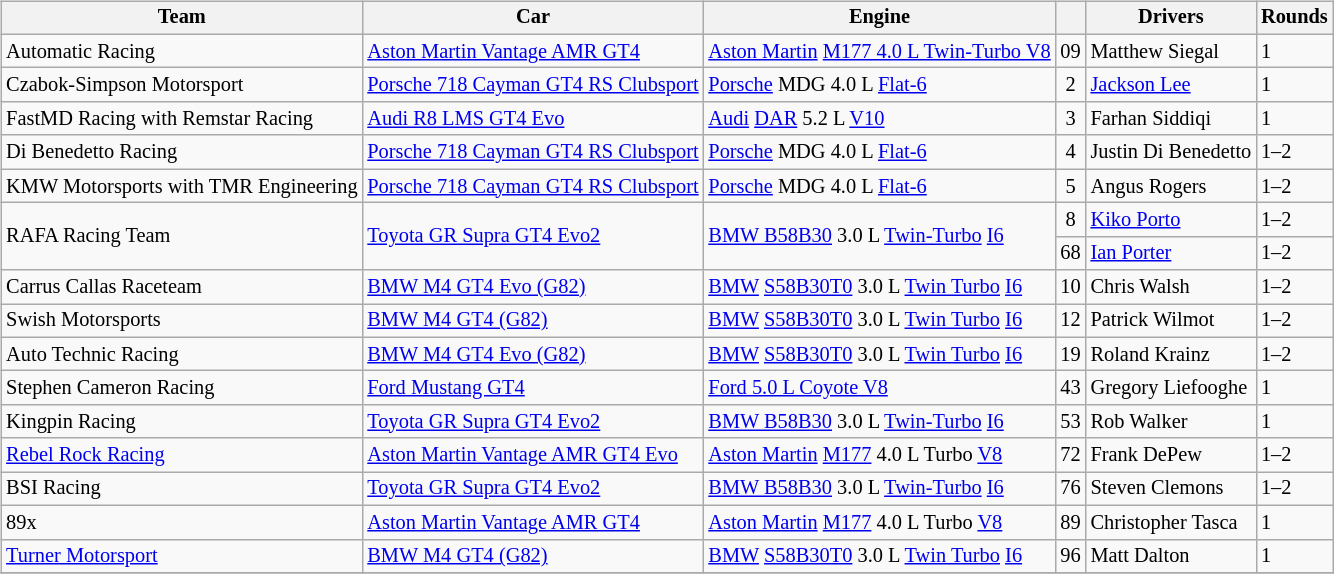<table>
<tr>
<td><br><table class="wikitable" style="font-size: 85%;">
<tr>
<th>Team</th>
<th>Car</th>
<th>Engine</th>
<th></th>
<th>Drivers</th>
<th>Rounds</th>
</tr>
<tr>
<td rowspan="1"> Automatic Racing</td>
<td rowspan="1"><a href='#'>Aston Martin Vantage AMR GT4</a></td>
<td rowspan="1"><a href='#'>Aston Martin</a> <a href='#'>M177 4.0 L Twin-Turbo V8</a></td>
<td align="center">09</td>
<td> Matthew Siegal</td>
<td>1</td>
</tr>
<tr>
<td rowspan="1"> Czabok-Simpson Motorsport</td>
<td rowspan="1"><a href='#'>Porsche 718 Cayman GT4 RS Clubsport</a></td>
<td rowspan="1"><a href='#'>Porsche</a> MDG 4.0 L <a href='#'>Flat-6</a></td>
<td align="center">2</td>
<td> <a href='#'>Jackson Lee</a></td>
<td>1</td>
</tr>
<tr>
<td rowspan="1"> FastMD Racing with Remstar Racing</td>
<td rowspan="1"><a href='#'>Audi R8 LMS GT4 Evo</a></td>
<td rowspan="1"><a href='#'>Audi</a> <a href='#'>DAR</a> 5.2 L <a href='#'>V10</a></td>
<td align="center">3</td>
<td> Farhan Siddiqi</td>
<td>1</td>
</tr>
<tr>
<td rowspan="1"> Di Benedetto Racing</td>
<td rowspan="1"><a href='#'>Porsche 718 Cayman GT4 RS Clubsport</a></td>
<td rowspan="1"><a href='#'>Porsche</a> MDG 4.0 L <a href='#'>Flat-6</a></td>
<td align="center">4</td>
<td> Justin Di Benedetto</td>
<td>1–2</td>
</tr>
<tr>
<td rowspan="1"> KMW Motorsports with TMR Engineering</td>
<td rowspan="1"><a href='#'>Porsche 718 Cayman GT4 RS Clubsport</a></td>
<td rowspan="1"><a href='#'>Porsche</a> MDG 4.0 L <a href='#'>Flat-6</a></td>
<td align="center">5</td>
<td> Angus Rogers</td>
<td>1–2</td>
</tr>
<tr>
<td rowspan="2"> RAFA Racing Team</td>
<td rowspan="2"><a href='#'>Toyota GR Supra GT4 Evo2</a></td>
<td rowspan="2"><a href='#'>BMW B58B30</a> 3.0 L <a href='#'>Twin-Turbo</a> <a href='#'>I6</a></td>
<td align="center">8</td>
<td> <a href='#'>Kiko Porto</a></td>
<td>1–2</td>
</tr>
<tr>
<td align="center">68</td>
<td> <a href='#'>Ian Porter</a></td>
<td>1–2</td>
</tr>
<tr>
<td rowspan="1"> Carrus Callas Raceteam</td>
<td rowspan="1"><a href='#'>BMW M4 GT4 Evo (G82)</a></td>
<td rowspan="1"><a href='#'>BMW</a> <a href='#'>S58B30T0</a> 3.0 L <a href='#'>Twin Turbo</a> <a href='#'>I6</a></td>
<td align="center">10</td>
<td> Chris Walsh</td>
<td>1–2</td>
</tr>
<tr>
<td rowspan="1"> Swish Motorsports</td>
<td rowspan="1"><a href='#'>BMW M4 GT4 (G82)</a></td>
<td rowspan="1"><a href='#'>BMW</a> <a href='#'>S58B30T0</a> 3.0 L <a href='#'>Twin Turbo</a> <a href='#'>I6</a></td>
<td align="center">12</td>
<td> Patrick Wilmot</td>
<td>1–2</td>
</tr>
<tr>
<td rowspan="1"> Auto Technic Racing</td>
<td rowspan="1"><a href='#'>BMW M4 GT4 Evo (G82)</a></td>
<td rowspan="1"><a href='#'>BMW</a> <a href='#'>S58B30T0</a> 3.0 L <a href='#'>Twin Turbo</a> <a href='#'>I6</a></td>
<td align="center">19</td>
<td> Roland Krainz</td>
<td>1–2</td>
</tr>
<tr>
<td rowspan="1"> Stephen Cameron Racing</td>
<td rowspan="1"><a href='#'>Ford Mustang GT4</a></td>
<td rowspan="1"><a href='#'>Ford 5.0 L Coyote V8</a></td>
<td align="center">43</td>
<td> Gregory Liefooghe</td>
<td>1</td>
</tr>
<tr>
<td rowspan="1"> Kingpin Racing</td>
<td rowspan="1"><a href='#'>Toyota GR Supra GT4 Evo2</a></td>
<td rowspan="1"><a href='#'>BMW B58B30</a> 3.0 L <a href='#'>Twin-Turbo</a> <a href='#'>I6</a></td>
<td align="center">53</td>
<td> Rob Walker</td>
<td>1</td>
</tr>
<tr>
<td rowspan="1"> <a href='#'>Rebel Rock Racing</a></td>
<td rowspan="1"><a href='#'>Aston Martin Vantage AMR GT4 Evo</a></td>
<td rowspan="1"><a href='#'>Aston Martin</a> <a href='#'>M177</a> 4.0 L Turbo <a href='#'>V8</a></td>
<td align="center">72</td>
<td> Frank DePew</td>
<td>1–2</td>
</tr>
<tr>
<td rowspan="1"> BSI Racing</td>
<td rowspan="1"><a href='#'>Toyota GR Supra GT4 Evo2</a></td>
<td rowspan="1"><a href='#'>BMW B58B30</a> 3.0 L <a href='#'>Twin-Turbo</a> <a href='#'>I6</a></td>
<td align="center">76</td>
<td> Steven Clemons</td>
<td>1–2</td>
</tr>
<tr>
<td rowspan="1"> 89x</td>
<td rowspan="1"><a href='#'>Aston Martin Vantage AMR GT4</a></td>
<td rowspan="1"><a href='#'>Aston Martin</a> <a href='#'>M177</a> 4.0 L Turbo <a href='#'>V8</a></td>
<td align="center">89</td>
<td> Christopher Tasca</td>
<td>1</td>
</tr>
<tr>
<td rowspan="1"> <a href='#'>Turner Motorsport</a></td>
<td rowspan="1"><a href='#'>BMW M4 GT4 (G82)</a></td>
<td rowspan="1"><a href='#'>BMW</a> <a href='#'>S58B30T0</a> 3.0 L <a href='#'>Twin Turbo</a> <a href='#'>I6</a></td>
<td align="center">96</td>
<td> Matt Dalton</td>
<td>1</td>
</tr>
<tr>
</tr>
</table>
</td>
</tr>
</table>
